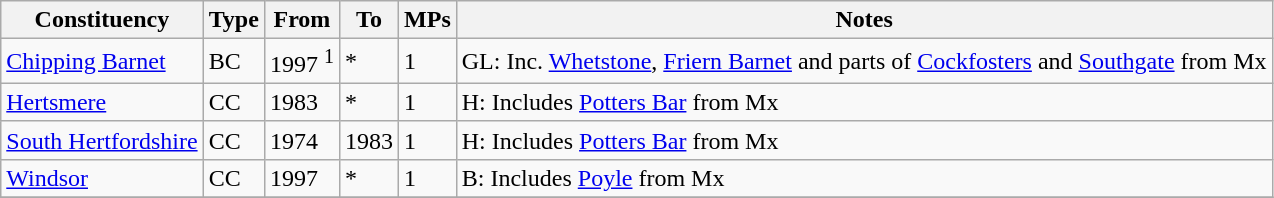<table class="wikitable">
<tr>
<th>Constituency</th>
<th>Type</th>
<th>From</th>
<th>To</th>
<th>MPs</th>
<th>Notes</th>
</tr>
<tr>
<td><a href='#'>Chipping Barnet</a></td>
<td>BC</td>
<td>1997 <sup>1</sup></td>
<td>*</td>
<td>1</td>
<td>GL: Inc. <a href='#'>Whetstone</a>, <a href='#'>Friern Barnet</a> and parts of <a href='#'>Cockfosters</a> and <a href='#'>Southgate</a> from Mx</td>
</tr>
<tr>
<td><a href='#'>Hertsmere</a></td>
<td>CC</td>
<td>1983</td>
<td>*</td>
<td>1</td>
<td>H: Includes <a href='#'>Potters Bar</a> from Mx</td>
</tr>
<tr>
<td><a href='#'>South Hertfordshire</a></td>
<td>CC</td>
<td>1974</td>
<td>1983</td>
<td>1</td>
<td>H: Includes <a href='#'>Potters Bar</a> from Mx</td>
</tr>
<tr>
<td><a href='#'>Windsor</a></td>
<td>CC</td>
<td>1997</td>
<td>*</td>
<td>1</td>
<td>B: Includes <a href='#'>Poyle</a> from Mx</td>
</tr>
<tr>
</tr>
</table>
